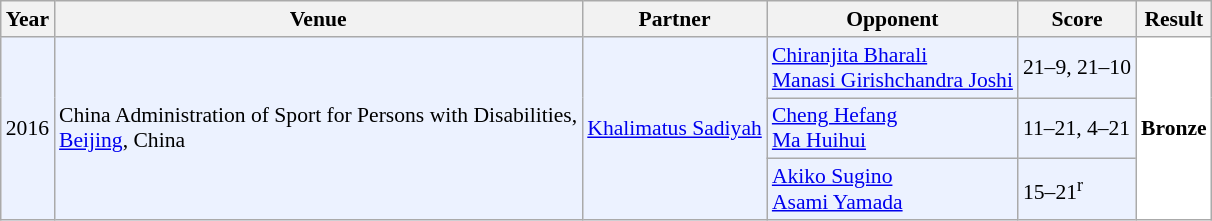<table class="sortable wikitable" style="font-size: 90%;">
<tr>
<th>Year</th>
<th>Venue</th>
<th>Partner</th>
<th>Opponent</th>
<th>Score</th>
<th>Result</th>
</tr>
<tr style="background:#ECF2FF">
<td rowspan="3" align="center">2016</td>
<td rowspan="3" align="left">China Administration of Sport for Persons with Disabilities,<br><a href='#'>Beijing</a>, China</td>
<td rowspan="3" align="left"> <a href='#'>Khalimatus Sadiyah</a></td>
<td align="left"> <a href='#'>Chiranjita Bharali</a><br> <a href='#'>Manasi Girishchandra Joshi</a></td>
<td align="left">21–9, 21–10</td>
<td rowspan="3" style="text-align:left; background:white"> <strong>Bronze</strong></td>
</tr>
<tr style="background:#ECF2FF">
<td align="left"> <a href='#'>Cheng Hefang</a> <br>  <a href='#'>Ma Huihui</a></td>
<td align="left">11–21, 4–21</td>
</tr>
<tr style="background:#ECF2FF">
<td align="left"> <a href='#'>Akiko Sugino</a><br> <a href='#'>Asami Yamada</a></td>
<td align="left">15–21<sup>r</sup></td>
</tr>
</table>
